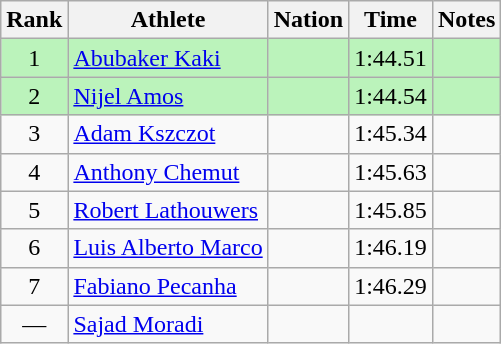<table class="wikitable sortable" style="text-align:center">
<tr>
<th>Rank</th>
<th>Athlete</th>
<th>Nation</th>
<th>Time</th>
<th>Notes</th>
</tr>
<tr bgcolor=bbf3bb>
<td>1</td>
<td align=left><a href='#'>Abubaker Kaki</a></td>
<td align=left></td>
<td>1:44.51</td>
<td></td>
</tr>
<tr bgcolor=bbf3bb>
<td>2</td>
<td align=left><a href='#'>Nijel Amos</a></td>
<td align=left></td>
<td>1:44.54</td>
<td></td>
</tr>
<tr>
<td>3</td>
<td align=left><a href='#'>Adam Kszczot</a></td>
<td align=left></td>
<td>1:45.34</td>
<td></td>
</tr>
<tr>
<td>4</td>
<td align=left><a href='#'>Anthony Chemut</a></td>
<td align=left></td>
<td>1:45.63</td>
<td></td>
</tr>
<tr>
<td>5</td>
<td align=left><a href='#'>Robert Lathouwers</a></td>
<td align=left></td>
<td>1:45.85</td>
<td></td>
</tr>
<tr>
<td>6</td>
<td align=left><a href='#'>Luis Alberto Marco</a></td>
<td align=left></td>
<td>1:46.19</td>
<td></td>
</tr>
<tr>
<td>7</td>
<td align=left><a href='#'>Fabiano Pecanha</a></td>
<td align=left></td>
<td>1:46.29</td>
<td></td>
</tr>
<tr>
<td data-sort-value=8>—</td>
<td align=left><a href='#'>Sajad Moradi</a></td>
<td align=left></td>
<td data-sort-value=9:99.99></td>
<td></td>
</tr>
</table>
